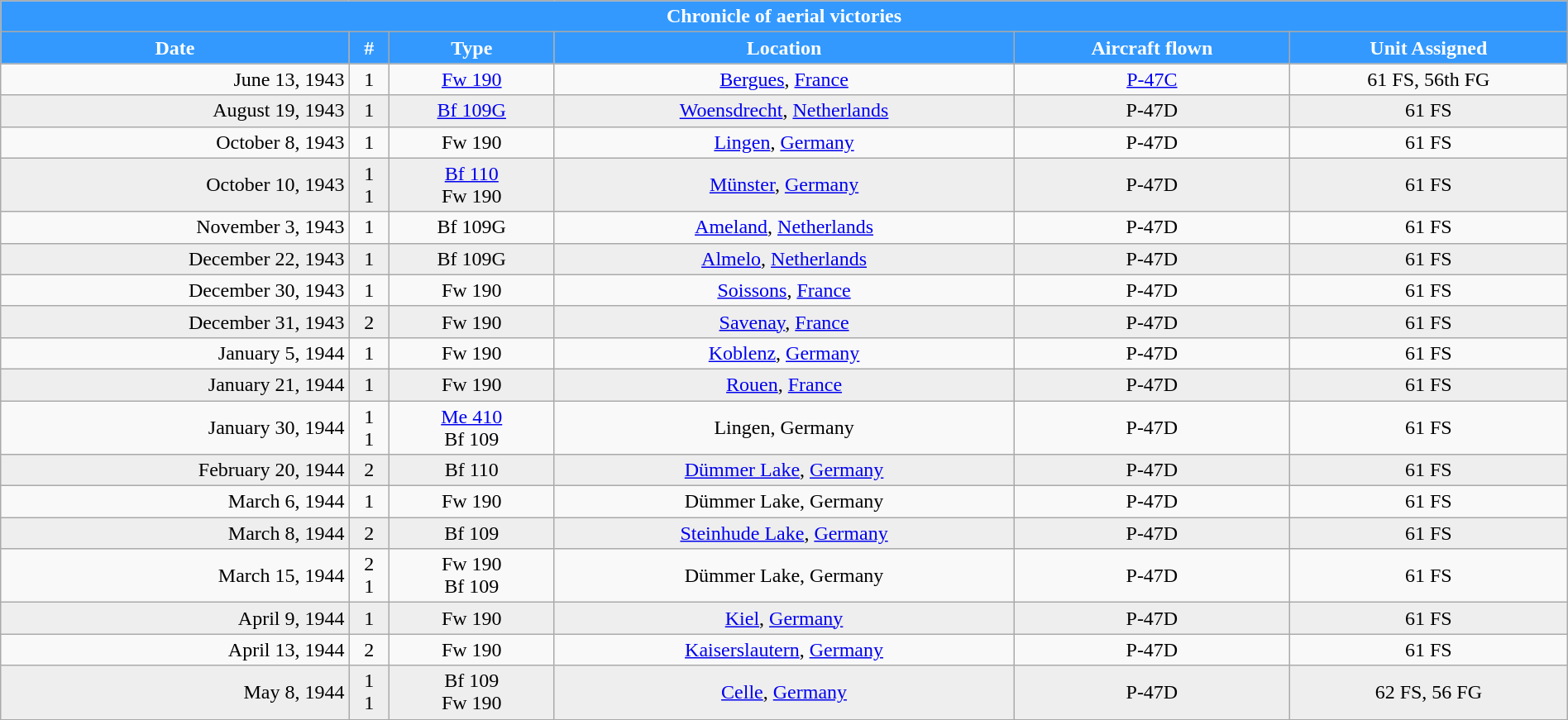<table class="wikitable plainrowheaders collapsible collapsed" style="margin-left: auto; margin-right: auto; border: none; text-align:right; width: 100%;">
<tr style="color:white;">
<th colspan="6" style="background-color: #3399ff">Chronicle of aerial victories</th>
</tr>
<tr style="color:white;">
<th style="background-color: #3399ff">Date</th>
<th style="background-color: #3399ff">#</th>
<th style="background-color: #3399ff">Type</th>
<th style="background-color: #3399ff">Location</th>
<th style="background-color: #3399ff">Aircraft flown</th>
<th style="background-color: #3399ff">Unit Assigned</th>
</tr>
<tr>
<td>June 13, 1943</td>
<td align=center>1</td>
<td align=center><a href='#'>Fw 190</a></td>
<td align=center><a href='#'>Bergues</a>, <a href='#'>France</a></td>
<td align=center><a href='#'>P-47C</a></td>
<td align=center>61 FS, 56th FG</td>
</tr>
<tr style="background: #eeeeee;">
<td>August 19, 1943</td>
<td align=center>1</td>
<td align=center><a href='#'>Bf 109G</a></td>
<td align=center><a href='#'>Woensdrecht</a>, <a href='#'>Netherlands</a></td>
<td align=center>P-47D</td>
<td align=center>61 FS</td>
</tr>
<tr>
<td>October 8, 1943</td>
<td align=center>1</td>
<td align=center>Fw 190</td>
<td align=center><a href='#'>Lingen</a>, <a href='#'>Germany</a></td>
<td align=center>P-47D</td>
<td align=center>61 FS</td>
</tr>
<tr style="background: #eeeeee;">
<td>October 10, 1943</td>
<td align=center>1 <br> 1</td>
<td align=center><a href='#'>Bf 110</a><br>Fw 190</td>
<td align=center><a href='#'>Münster</a>, <a href='#'>Germany</a></td>
<td align=center>P-47D</td>
<td align=center>61 FS</td>
</tr>
<tr>
<td>November 3, 1943</td>
<td align=center>1</td>
<td align=center>Bf 109G</td>
<td align=center><a href='#'>Ameland</a>, <a href='#'>Netherlands</a></td>
<td align=center>P-47D</td>
<td align=center>61 FS</td>
</tr>
<tr style="background: #eeeeee;">
<td>December 22, 1943</td>
<td align=center>1</td>
<td align=center>Bf 109G</td>
<td align=center><a href='#'>Almelo</a>, <a href='#'>Netherlands</a></td>
<td align=center>P-47D</td>
<td align=center>61 FS</td>
</tr>
<tr>
<td>December 30, 1943</td>
<td align=center>1</td>
<td align=center>Fw 190</td>
<td align=center><a href='#'>Soissons</a>, <a href='#'>France</a></td>
<td align=center>P-47D</td>
<td align=center>61 FS</td>
</tr>
<tr style="background: #eeeeee;">
<td>December 31, 1943</td>
<td align=center>2</td>
<td align=center>Fw 190</td>
<td align=center><a href='#'>Savenay</a>, <a href='#'>France</a></td>
<td align=center>P-47D</td>
<td align=center>61 FS</td>
</tr>
<tr>
<td>January 5, 1944</td>
<td align=center>1</td>
<td align=center>Fw 190</td>
<td align=center><a href='#'>Koblenz</a>, <a href='#'>Germany</a></td>
<td align=center>P-47D</td>
<td align=center>61 FS</td>
</tr>
<tr style="background: #eeeeee;">
<td>January 21, 1944</td>
<td align=center>1</td>
<td align=center>Fw 190</td>
<td align=center><a href='#'>Rouen</a>, <a href='#'>France</a></td>
<td align=center>P-47D</td>
<td align=center>61 FS</td>
</tr>
<tr>
<td>January 30, 1944</td>
<td align=center>1 <br> 1</td>
<td align=center><a href='#'>Me 410</a><br>Bf 109</td>
<td align=center>Lingen, Germany</td>
<td align=center>P-47D</td>
<td align=center>61 FS</td>
</tr>
<tr style="background: #eeeeee;">
<td>February 20, 1944</td>
<td align=center>2</td>
<td align=center>Bf 110</td>
<td align=center><a href='#'>Dümmer Lake</a>, <a href='#'>Germany</a></td>
<td align=center>P-47D</td>
<td align=center>61 FS</td>
</tr>
<tr>
<td>March 6, 1944</td>
<td align=center>1</td>
<td align=center>Fw 190</td>
<td align=center>Dümmer Lake, Germany</td>
<td align=center>P-47D</td>
<td align=center>61 FS</td>
</tr>
<tr style="background: #eeeeee;">
<td>March 8, 1944</td>
<td align=center>2</td>
<td align=center>Bf 109</td>
<td align=center><a href='#'>Steinhude Lake</a>, <a href='#'>Germany</a></td>
<td align=center>P-47D</td>
<td align=center>61 FS</td>
</tr>
<tr>
<td>March 15, 1944</td>
<td align=center>2 <br> 1</td>
<td align=center>Fw 190<br>Bf 109</td>
<td align=center>Dümmer Lake, Germany</td>
<td align=center>P-47D</td>
<td align=center>61 FS</td>
</tr>
<tr style="background: #eeeeee;">
<td>April 9, 1944</td>
<td align=center>1</td>
<td align=center>Fw 190</td>
<td align=center><a href='#'>Kiel</a>, <a href='#'>Germany</a></td>
<td align=center>P-47D</td>
<td align=center>61 FS</td>
</tr>
<tr>
<td>April 13, 1944</td>
<td align=center>2</td>
<td align=center>Fw 190</td>
<td align=center><a href='#'>Kaiserslautern</a>, <a href='#'>Germany</a></td>
<td align=center>P-47D</td>
<td align=center>61 FS</td>
</tr>
<tr style="background: #eeeeee;">
<td>May 8, 1944</td>
<td align=center>1 <br> 1</td>
<td align=center>Bf 109<br>Fw 190</td>
<td align=center><a href='#'>Celle</a>, <a href='#'>Germany</a></td>
<td align=center>P-47D</td>
<td align=center>62 FS, 56 FG</td>
</tr>
</table>
